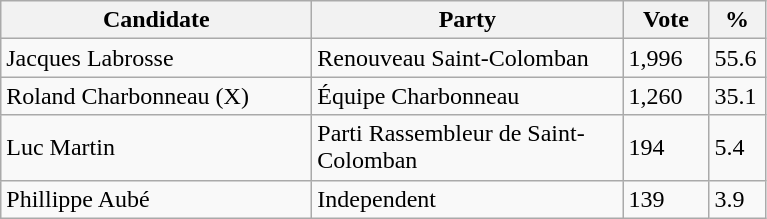<table class="wikitable">
<tr>
<th bgcolor="#DDDDFF" width="200px">Candidate</th>
<th bgcolor="#DDDDFF" width="200px">Party</th>
<th bgcolor="#DDDDFF" width="50px">Vote</th>
<th bgcolor="#DDDDFF" width="30px">%</th>
</tr>
<tr>
<td>Jacques Labrosse</td>
<td>Renouveau Saint-Colomban</td>
<td>1,996</td>
<td>55.6</td>
</tr>
<tr>
<td>Roland Charbonneau (X)</td>
<td>Équipe Charbonneau</td>
<td>1,260</td>
<td>35.1</td>
</tr>
<tr>
<td>Luc Martin</td>
<td>Parti Rassembleur de Saint-Colomban</td>
<td>194</td>
<td>5.4</td>
</tr>
<tr>
<td>Phillippe Aubé</td>
<td>Independent</td>
<td>139</td>
<td>3.9</td>
</tr>
</table>
